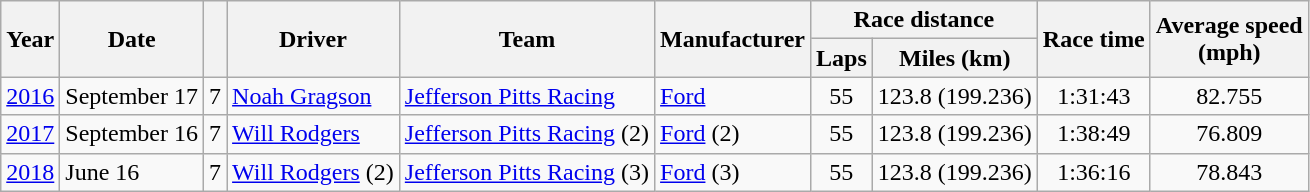<table class="wikitable">
<tr>
<th rowspan="2">Year</th>
<th rowspan="2">Date</th>
<th rowspan="2"></th>
<th rowspan="2">Driver</th>
<th rowspan="2">Team</th>
<th rowspan="2">Manufacturer</th>
<th colspan="2">Race distance</th>
<th rowspan="2">Race time</th>
<th rowspan="2">Average speed<br>(mph)</th>
</tr>
<tr>
<th>Laps</th>
<th>Miles (km)</th>
</tr>
<tr>
<td><a href='#'>2016</a></td>
<td>September 17</td>
<td align="center">7</td>
<td><a href='#'>Noah Gragson</a></td>
<td><a href='#'>Jefferson Pitts Racing</a></td>
<td><a href='#'>Ford</a></td>
<td align="center">55</td>
<td align="center">123.8 (199.236)</td>
<td align="center">1:31:43</td>
<td align="center">82.755</td>
</tr>
<tr>
<td><a href='#'>2017</a></td>
<td>September 16</td>
<td align="center">7</td>
<td><a href='#'>Will Rodgers</a></td>
<td><a href='#'>Jefferson Pitts Racing</a> (2)</td>
<td><a href='#'>Ford</a> (2)</td>
<td align="center">55</td>
<td align="center">123.8 (199.236)</td>
<td align="center">1:38:49</td>
<td align="center">76.809</td>
</tr>
<tr>
<td><a href='#'>2018</a></td>
<td>June 16</td>
<td align="center">7</td>
<td><a href='#'>Will Rodgers</a> (2)</td>
<td><a href='#'>Jefferson Pitts Racing</a> (3)</td>
<td><a href='#'>Ford</a> (3)</td>
<td align="center">55</td>
<td align="center">123.8 (199.236)</td>
<td align="center">1:36:16</td>
<td align="center">78.843</td>
</tr>
</table>
